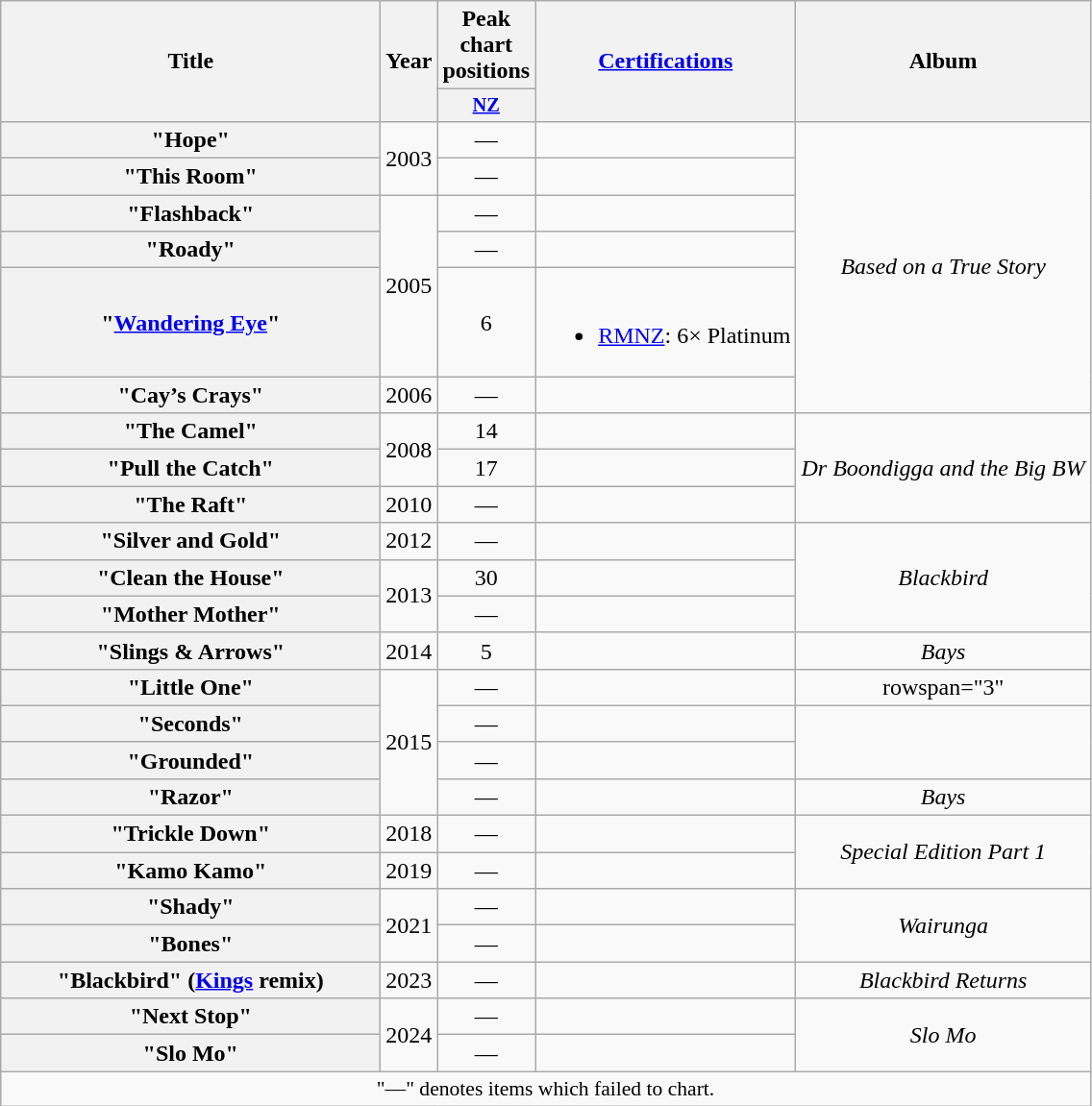<table class="wikitable plainrowheaders" style="text-align: center;" border="1">
<tr>
<th scope="col" rowspan="2" style="width:16em;">Title</th>
<th scope="col" rowspan="2" style="width:1em;">Year</th>
<th scope="col" colspan="1">Peak chart positions</th>
<th scope="col" rowspan="2"><a href='#'>Certifications</a></th>
<th scope="col" rowspan="2">Album</th>
</tr>
<tr>
<th scope="col" style="width:2.75em;font-size:85%;"><a href='#'>NZ</a><br></th>
</tr>
<tr>
<th scope="row">"Hope"</th>
<td rowspan="2">2003</td>
<td>—</td>
<td></td>
<td rowspan="6"><em>Based on a True Story</em></td>
</tr>
<tr>
<th scope="row">"This Room"<br></th>
<td>—</td>
<td></td>
</tr>
<tr>
<th scope="row">"Flashback"</th>
<td rowspan="3">2005</td>
<td>—</td>
<td></td>
</tr>
<tr>
<th scope="row">"Roady"</th>
<td>—</td>
<td></td>
</tr>
<tr>
<th scope="row">"<a href='#'>Wandering Eye</a>"</th>
<td>6</td>
<td><br><ul><li><a href='#'>RMNZ</a>: 6× Platinum</li></ul></td>
</tr>
<tr>
<th scope="row">"Cay’s Crays"</th>
<td>2006</td>
<td>—</td>
<td></td>
</tr>
<tr>
<th scope="row">"The Camel"<br></th>
<td rowspan="2">2008</td>
<td>14</td>
<td></td>
<td rowspan="3"><em>Dr Boondigga and the Big BW</em></td>
</tr>
<tr>
<th scope="row">"Pull the Catch"</th>
<td>17</td>
<td></td>
</tr>
<tr>
<th scope="row">"The Raft"</th>
<td>2010</td>
<td>—</td>
<td></td>
</tr>
<tr>
<th scope="row">"Silver and Gold"</th>
<td>2012</td>
<td>—</td>
<td></td>
<td rowspan="3"><em>Blackbird</em></td>
</tr>
<tr>
<th scope="row">"Clean the House"</th>
<td rowspan="2">2013</td>
<td>30</td>
<td></td>
</tr>
<tr>
<th scope="row">"Mother Mother"</th>
<td>—</td>
<td></td>
</tr>
<tr>
<th scope="row">"Slings & Arrows"</th>
<td>2014</td>
<td>5</td>
<td></td>
<td><em>Bays</em></td>
</tr>
<tr>
<th scope="row">"Little One"</th>
<td rowspan="4">2015</td>
<td>—</td>
<td></td>
<td>rowspan="3" </td>
</tr>
<tr>
<th scope="row">"Seconds"<br></th>
<td>—</td>
<td></td>
</tr>
<tr>
<th scope="row">"Grounded"<br></th>
<td>—</td>
<td></td>
</tr>
<tr>
<th scope="row">"Razor"</th>
<td>—</td>
<td></td>
<td><em>Bays</em></td>
</tr>
<tr>
<th scope="row">"Trickle Down"</th>
<td>2018</td>
<td>—</td>
<td></td>
<td rowspan="2"><em>Special Edition Part 1</em></td>
</tr>
<tr>
<th scope="row">"Kamo Kamo"</th>
<td>2019</td>
<td>—</td>
<td></td>
</tr>
<tr>
<th scope="row">"Shady"</th>
<td rowspan="2">2021</td>
<td>—</td>
<td></td>
<td rowspan="2"><em>Wairunga</em></td>
</tr>
<tr>
<th scope="row">"Bones"</th>
<td>—</td>
<td></td>
</tr>
<tr>
<th scope="row">"Blackbird" (<a href='#'>Kings</a> remix)</th>
<td>2023</td>
<td>—</td>
<td></td>
<td><em>Blackbird Returns</em></td>
</tr>
<tr>
<th scope="row">"Next Stop" </th>
<td rowspan="2">2024</td>
<td>—</td>
<td></td>
<td rowspan="2"><em>Slo Mo</em></td>
</tr>
<tr>
<th scope="row">"Slo Mo"</th>
<td>—</td>
<td></td>
</tr>
<tr>
<td colspan="11" align="center" style="font-size:90%;">"—" denotes items which failed to chart.</td>
</tr>
</table>
